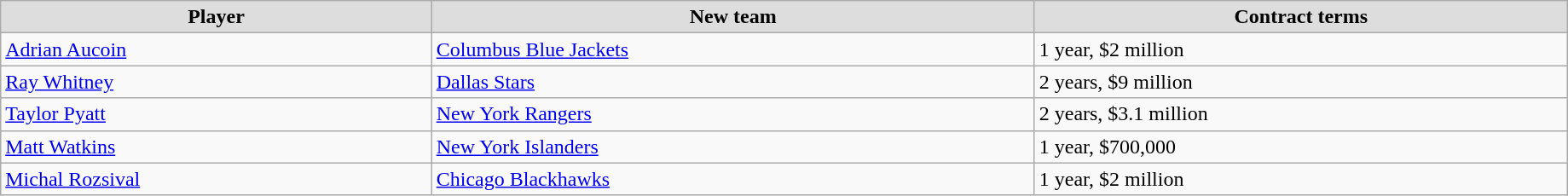<table class="wikitable" width=97%>
<tr align="center" bgcolor="#dddddd">
<td><strong>Player</strong></td>
<td><strong>New team</strong></td>
<td><strong>Contract terms</strong></td>
</tr>
<tr>
<td><a href='#'>Adrian Aucoin</a></td>
<td><a href='#'>Columbus Blue Jackets</a></td>
<td>1 year, $2 million</td>
</tr>
<tr>
<td><a href='#'>Ray Whitney</a></td>
<td><a href='#'>Dallas Stars</a></td>
<td>2 years, $9 million</td>
</tr>
<tr>
<td><a href='#'>Taylor Pyatt</a></td>
<td><a href='#'>New York Rangers</a></td>
<td>2 years, $3.1 million</td>
</tr>
<tr>
<td><a href='#'>Matt Watkins</a></td>
<td><a href='#'>New York Islanders</a></td>
<td>1 year, $700,000</td>
</tr>
<tr>
<td><a href='#'>Michal Rozsival</a></td>
<td><a href='#'>Chicago Blackhawks</a></td>
<td>1 year, $2 million</td>
</tr>
</table>
